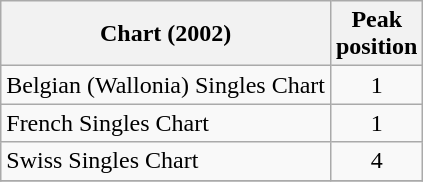<table class="wikitable sortable">
<tr>
<th>Chart (2002)</th>
<th>Peak<br>position</th>
</tr>
<tr>
<td>Belgian (Wallonia) Singles Chart</td>
<td align="center">1</td>
</tr>
<tr>
<td>French Singles Chart</td>
<td align="center">1</td>
</tr>
<tr>
<td>Swiss Singles Chart</td>
<td align="center">4</td>
</tr>
<tr>
</tr>
</table>
